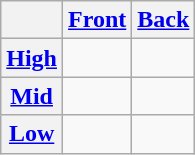<table class="wikitable" style="text-align:center;">
<tr>
<th></th>
<th><a href='#'>Front</a></th>
<th><a href='#'>Back</a></th>
</tr>
<tr>
<th><a href='#'>High</a></th>
<td></td>
<td></td>
</tr>
<tr>
<th><a href='#'>Mid</a></th>
<td></td>
<td> </td>
</tr>
<tr>
<th><a href='#'>Low</a></th>
<td></td>
<td></td>
</tr>
</table>
